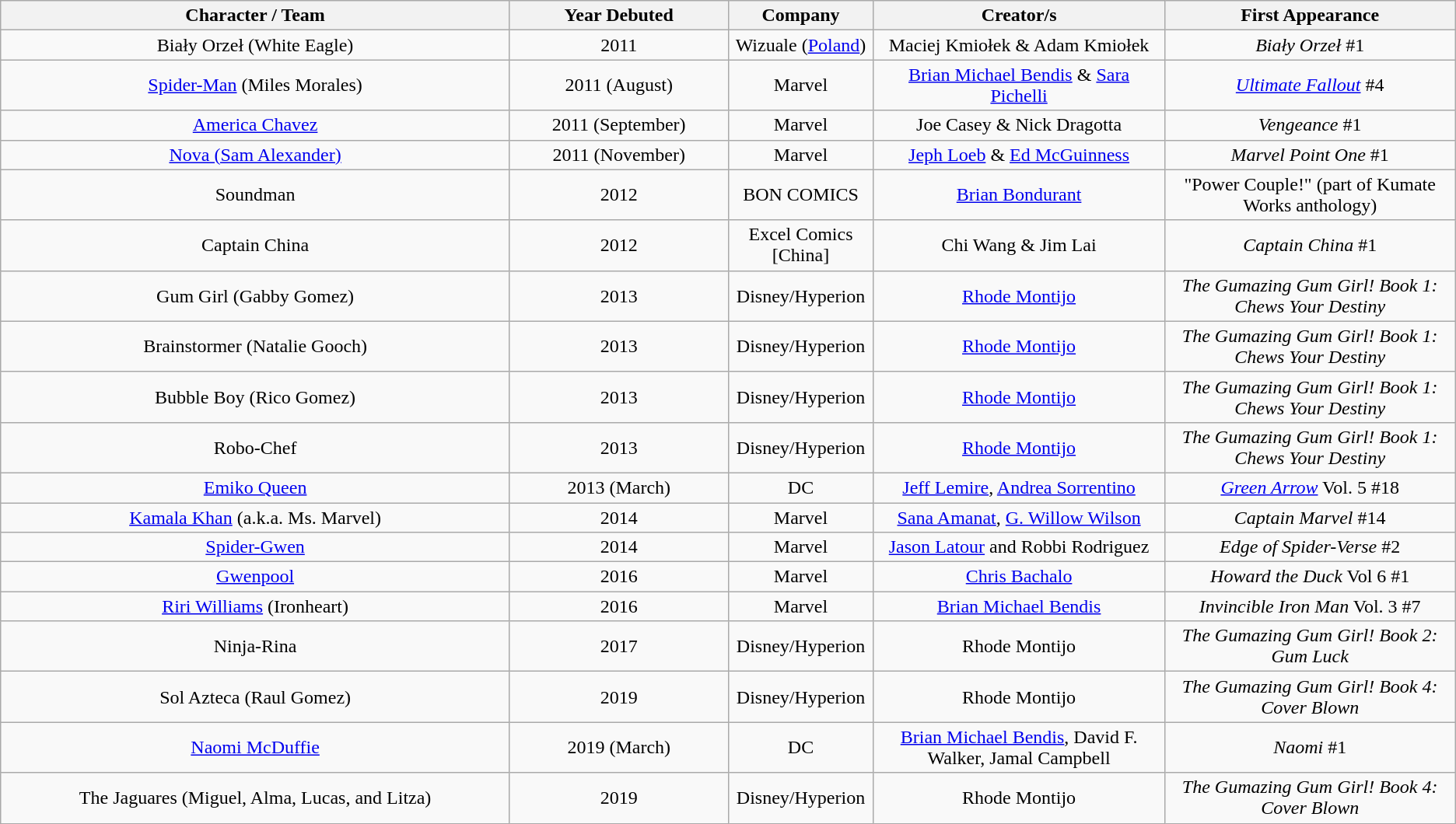<table class="wikitable sortable" style="text-align:center">
<tr>
<th style="width:35%;">Character / Team</th>
<th style="width:15%;">Year Debuted</th>
<th style="width:10%;">Company</th>
<th style="width:20%;">Creator/s</th>
<th style="width:20%;">First Appearance</th>
</tr>
<tr>
<td>Biały Orzeł (White Eagle)</td>
<td>2011</td>
<td>Wizuale (<a href='#'>Poland</a>)</td>
<td>Maciej Kmiołek & Adam Kmiołek</td>
<td><em>Biały Orzeł</em> #1</td>
</tr>
<tr>
<td><a href='#'>Spider-Man</a> (Miles Morales)</td>
<td>2011 (August)</td>
<td>Marvel</td>
<td><a href='#'>Brian Michael Bendis</a> & <a href='#'>Sara Pichelli</a></td>
<td><em><a href='#'>Ultimate Fallout</a></em> #4</td>
</tr>
<tr>
<td><a href='#'>America Chavez</a></td>
<td>2011 (September)</td>
<td>Marvel</td>
<td>Joe Casey & Nick Dragotta</td>
<td><em>Vengeance</em> #1</td>
</tr>
<tr>
<td><a href='#'>Nova (Sam Alexander)</a></td>
<td>2011 (November)</td>
<td>Marvel</td>
<td><a href='#'>Jeph Loeb</a> & <a href='#'>Ed McGuinness</a></td>
<td><em>Marvel Point One</em> #1</td>
</tr>
<tr>
<td>Soundman</td>
<td>2012</td>
<td>BON COMICS</td>
<td><a href='#'>Brian Bondurant</a></td>
<td>"Power Couple!" (part of Kumate Works anthology)</td>
</tr>
<tr>
<td>Captain China</td>
<td>2012</td>
<td>Excel Comics [China]</td>
<td>Chi Wang & Jim Lai</td>
<td><em>Captain China</em> #1</td>
</tr>
<tr>
<td>Gum Girl (Gabby Gomez)</td>
<td>2013</td>
<td>Disney/Hyperion</td>
<td><a href='#'>Rhode Montijo</a></td>
<td><em>The Gumazing Gum Girl! Book 1: Chews Your Destiny</em></td>
</tr>
<tr>
<td>Brainstormer (Natalie Gooch)</td>
<td>2013</td>
<td>Disney/Hyperion</td>
<td><a href='#'>Rhode Montijo</a></td>
<td><em>The Gumazing Gum Girl! Book 1: Chews Your Destiny</em></td>
</tr>
<tr>
<td>Bubble Boy (Rico Gomez)</td>
<td>2013</td>
<td>Disney/Hyperion</td>
<td><a href='#'>Rhode Montijo</a></td>
<td><em>The Gumazing Gum Girl! Book 1: Chews Your Destiny</em></td>
</tr>
<tr>
<td>Robo-Chef</td>
<td>2013</td>
<td>Disney/Hyperion</td>
<td><a href='#'>Rhode Montijo</a></td>
<td><em>The Gumazing Gum Girl! Book 1: Chews Your Destiny</em></td>
</tr>
<tr>
<td><a href='#'>Emiko Queen</a></td>
<td>2013 (March)</td>
<td>DC</td>
<td><a href='#'>Jeff Lemire</a>, <a href='#'>Andrea Sorrentino</a></td>
<td><em><a href='#'>Green Arrow</a></em> Vol. 5 #18</td>
</tr>
<tr>
<td><a href='#'>Kamala Khan</a> (a.k.a. Ms. Marvel)</td>
<td>2014</td>
<td>Marvel</td>
<td><a href='#'>Sana Amanat</a>, <a href='#'>G. Willow Wilson</a></td>
<td><em>Captain Marvel</em> #14</td>
</tr>
<tr>
<td><a href='#'>Spider-Gwen</a></td>
<td>2014</td>
<td>Marvel</td>
<td><a href='#'>Jason Latour</a> and Robbi Rodriguez</td>
<td><em>Edge of Spider-Verse</em> #2</td>
</tr>
<tr>
<td><a href='#'>Gwenpool</a></td>
<td>2016</td>
<td>Marvel</td>
<td><a href='#'>Chris Bachalo</a></td>
<td><em>Howard the Duck</em> Vol 6 #1</td>
</tr>
<tr>
<td><a href='#'>Riri Williams</a> (Ironheart)</td>
<td>2016</td>
<td>Marvel</td>
<td><a href='#'>Brian Michael Bendis</a></td>
<td><em>Invincible Iron Man</em> Vol. 3 #7</td>
</tr>
<tr>
<td>Ninja-Rina</td>
<td>2017</td>
<td>Disney/Hyperion</td>
<td>Rhode Montijo</td>
<td><em>The Gumazing Gum Girl! Book 2: Gum Luck</em></td>
</tr>
<tr>
<td>Sol Azteca (Raul Gomez)</td>
<td>2019</td>
<td>Disney/Hyperion</td>
<td>Rhode Montijo</td>
<td><em>The Gumazing Gum Girl! Book 4: Cover Blown</em></td>
</tr>
<tr>
<td><a href='#'>Naomi McDuffie</a></td>
<td>2019 (March)</td>
<td>DC</td>
<td><a href='#'>Brian Michael Bendis</a>, David F. Walker, Jamal Campbell</td>
<td><em>Naomi</em> #1</td>
</tr>
<tr>
<td>The Jaguares (Miguel, Alma, Lucas, and Litza)</td>
<td>2019</td>
<td>Disney/Hyperion</td>
<td>Rhode Montijo</td>
<td><em>The Gumazing Gum Girl! Book 4: Cover Blown</em></td>
</tr>
</table>
